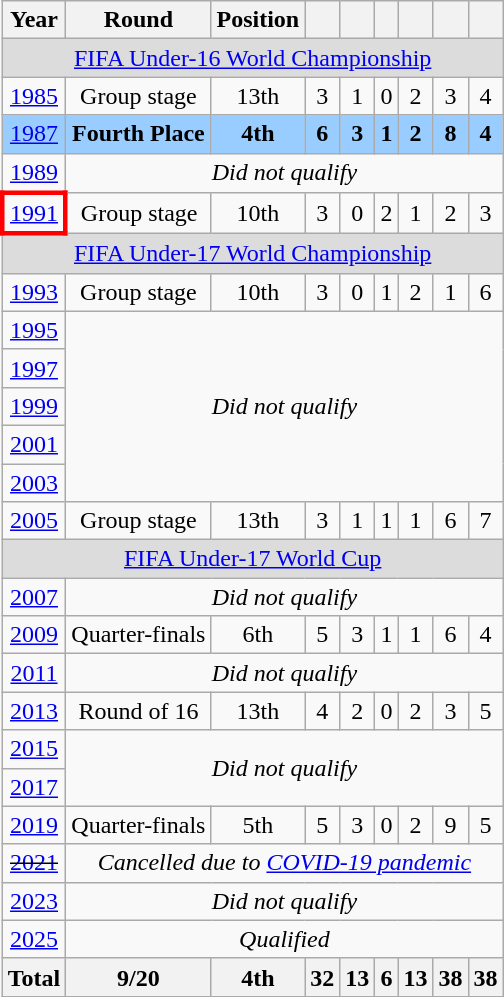<table class="wikitable" style="text-align: center;">
<tr>
<th>Year</th>
<th>Round</th>
<th>Position</th>
<th></th>
<th></th>
<th></th>
<th></th>
<th></th>
<th></th>
</tr>
<tr>
<td colspan=9 style="background:#dcdcdc; text-align:center;"><a href='#'>FIFA Under-16 World Championship</a></td>
</tr>
<tr>
<td> <a href='#'>1985</a></td>
<td>Group stage</td>
<td>13th</td>
<td>3</td>
<td>1</td>
<td>0</td>
<td>2</td>
<td>3</td>
<td>4</td>
</tr>
<tr bgcolor=#9acdff>
<td> <a href='#'>1987</a></td>
<td><strong>Fourth Place</strong></td>
<td><strong>4th</strong></td>
<td><strong>6</strong></td>
<td><strong>3</strong></td>
<td><strong>1</strong></td>
<td><strong>2</strong></td>
<td><strong>8</strong></td>
<td><strong>4</strong></td>
</tr>
<tr>
<td> <a href='#'>1989</a></td>
<td colspan=8><em>Did not qualify</em></td>
</tr>
<tr>
<td style="border: 3px solid red"> <a href='#'>1991</a></td>
<td>Group stage</td>
<td>10th</td>
<td>3</td>
<td>0</td>
<td>2</td>
<td>1</td>
<td>2</td>
<td>3</td>
</tr>
<tr>
<td colspan=9 style="background:#dcdcdc; text-align:center;"><a href='#'>FIFA Under-17 World Championship</a></td>
</tr>
<tr>
<td> <a href='#'>1993</a></td>
<td>Group stage</td>
<td>10th</td>
<td>3</td>
<td>0</td>
<td>1</td>
<td>2</td>
<td>1</td>
<td>6</td>
</tr>
<tr>
<td> <a href='#'>1995</a></td>
<td colspan=8 rowspan=5><em>Did not qualify</em></td>
</tr>
<tr>
<td> <a href='#'>1997</a></td>
</tr>
<tr>
<td> <a href='#'>1999</a></td>
</tr>
<tr>
<td> <a href='#'>2001</a></td>
</tr>
<tr>
<td> <a href='#'>2003</a></td>
</tr>
<tr>
<td> <a href='#'>2005</a></td>
<td>Group stage</td>
<td>13th</td>
<td>3</td>
<td>1</td>
<td>1</td>
<td>1</td>
<td>6</td>
<td>7</td>
</tr>
<tr>
<td colspan=9 style="background:#dcdcdc; text-align:center;"><a href='#'>FIFA Under-17 World Cup</a></td>
</tr>
<tr>
<td> <a href='#'>2007</a></td>
<td colspan=8><em>Did not qualify</em></td>
</tr>
<tr>
<td> <a href='#'>2009</a></td>
<td>Quarter-finals</td>
<td>6th</td>
<td>5</td>
<td>3</td>
<td>1</td>
<td>1</td>
<td>6</td>
<td>4</td>
</tr>
<tr>
<td> <a href='#'>2011</a></td>
<td colspan=8><em>Did not qualify</em></td>
</tr>
<tr>
<td> <a href='#'>2013</a></td>
<td>Round of 16</td>
<td>13th</td>
<td>4</td>
<td>2</td>
<td>0</td>
<td>2</td>
<td>3</td>
<td>5</td>
</tr>
<tr>
<td> <a href='#'>2015</a></td>
<td colspan=8 rowspan=2><em>Did not qualify</em></td>
</tr>
<tr>
<td> <a href='#'>2017</a></td>
</tr>
<tr>
<td> <a href='#'>2019</a></td>
<td>Quarter-finals</td>
<td>5th</td>
<td>5</td>
<td>3</td>
<td>0</td>
<td>2</td>
<td>9</td>
<td>5</td>
</tr>
<tr>
<td> <del><a href='#'>2021</a></del></td>
<td colspan=8><em>Cancelled due to <a href='#'>COVID-19 pandemic</a></em></td>
</tr>
<tr>
<td> <a href='#'>2023</a></td>
<td colspan=8><em>Did not qualify</em></td>
</tr>
<tr>
<td> <a href='#'>2025</a></td>
<td colspan=8><em>Qualified</em></td>
</tr>
<tr>
<th>Total</th>
<th>9/20</th>
<th>4th</th>
<th>32</th>
<th>13</th>
<th>6</th>
<th>13</th>
<th>38</th>
<th>38</th>
</tr>
<tr>
</tr>
</table>
